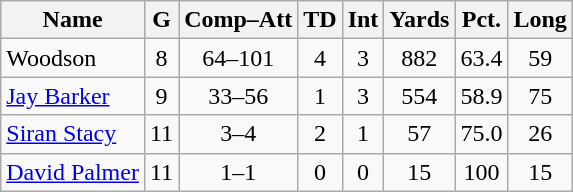<table class=wikitable style="text-align:center;">
<tr>
<th>Name</th>
<th>G</th>
<th>Comp–Att</th>
<th>TD</th>
<th>Int</th>
<th>Yards</th>
<th>Pct.</th>
<th>Long</th>
</tr>
<tr>
<td align=left>Woodson</td>
<td>8</td>
<td>64–101</td>
<td>4</td>
<td>3</td>
<td>882</td>
<td>63.4</td>
<td>59</td>
</tr>
<tr>
<td align=left><a href='#'>Jay Barker</a></td>
<td>9</td>
<td>33–56</td>
<td>1</td>
<td>3</td>
<td>554</td>
<td>58.9</td>
<td>75</td>
</tr>
<tr>
<td align=left><a href='#'>Siran Stacy</a></td>
<td>11</td>
<td>3–4</td>
<td>2</td>
<td>1</td>
<td>57</td>
<td>75.0</td>
<td>26</td>
</tr>
<tr>
<td align=left><a href='#'>David Palmer</a></td>
<td>11</td>
<td>1–1</td>
<td>0</td>
<td>0</td>
<td>15</td>
<td>100</td>
<td>15</td>
</tr>
</table>
